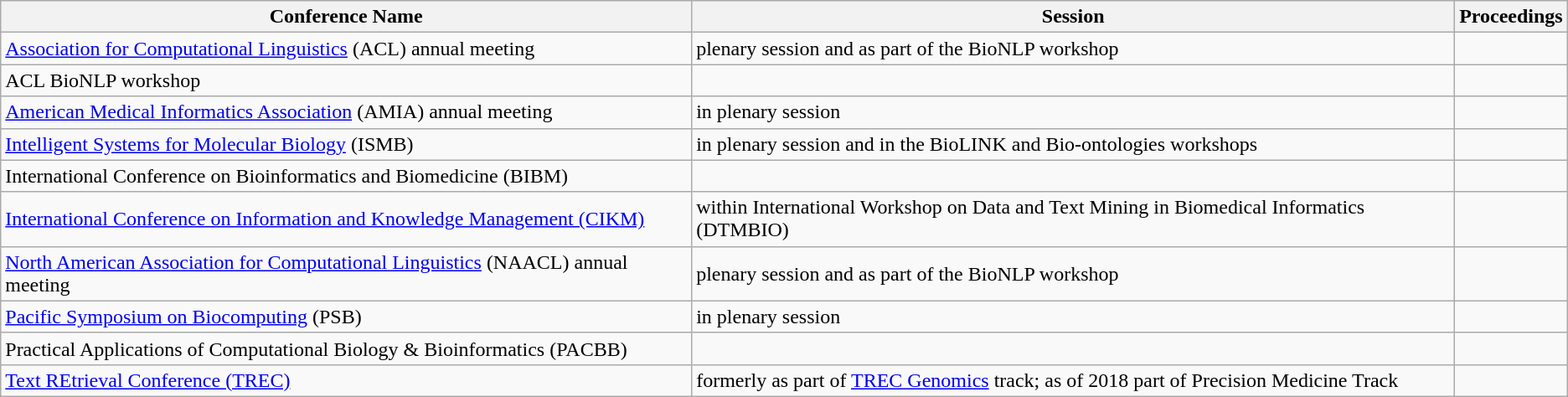<table class="wikitable">
<tr>
<th>Conference Name</th>
<th>Session</th>
<th>Proceedings</th>
</tr>
<tr>
<td><a href='#'>Association for Computational Linguistics</a> (ACL) annual meeting</td>
<td>plenary session and as part of the BioNLP workshop</td>
<td></td>
</tr>
<tr>
<td>ACL BioNLP workshop</td>
<td></td>
<td></td>
</tr>
<tr>
<td><a href='#'>American Medical Informatics Association</a> (AMIA) annual meeting</td>
<td>in plenary session</td>
<td></td>
</tr>
<tr>
<td><a href='#'>Intelligent Systems for Molecular Biology</a> (ISMB)</td>
<td>in plenary session and in the BioLINK and Bio-ontologies workshops</td>
<td></td>
</tr>
<tr>
<td>International Conference on Bioinformatics and Biomedicine (BIBM)</td>
<td></td>
<td></td>
</tr>
<tr>
<td><a href='#'>International Conference on Information and Knowledge Management (CIKM)</a></td>
<td>within International Workshop on Data and Text Mining in Biomedical Informatics (DTMBIO)</td>
<td></td>
</tr>
<tr>
<td><a href='#'>North American Association for Computational Linguistics</a> (NAACL) annual meeting</td>
<td>plenary session and as part of the BioNLP workshop</td>
<td></td>
</tr>
<tr>
<td><a href='#'>Pacific Symposium on Biocomputing</a> (PSB)</td>
<td>in plenary session</td>
<td></td>
</tr>
<tr>
<td>Practical Applications of Computational Biology & Bioinformatics (PACBB)</td>
<td></td>
<td></td>
</tr>
<tr>
<td><a href='#'>Text REtrieval Conference (TREC)</a></td>
<td>formerly as part of <a href='#'>TREC Genomics</a> track; as of 2018 part of Precision Medicine Track</td>
<td></td>
</tr>
</table>
